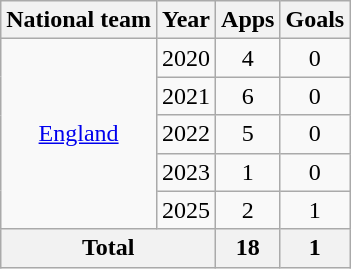<table class="wikitable" style="text-align: center;">
<tr>
<th>National team</th>
<th>Year</th>
<th>Apps</th>
<th>Goals</th>
</tr>
<tr>
<td rowspan="5"><a href='#'>England</a></td>
<td>2020</td>
<td>4</td>
<td>0</td>
</tr>
<tr>
<td>2021</td>
<td>6</td>
<td>0</td>
</tr>
<tr>
<td>2022</td>
<td>5</td>
<td>0</td>
</tr>
<tr>
<td>2023</td>
<td>1</td>
<td>0</td>
</tr>
<tr>
<td>2025</td>
<td>2</td>
<td>1</td>
</tr>
<tr>
<th colspan="2">Total</th>
<th>18</th>
<th>1</th>
</tr>
</table>
